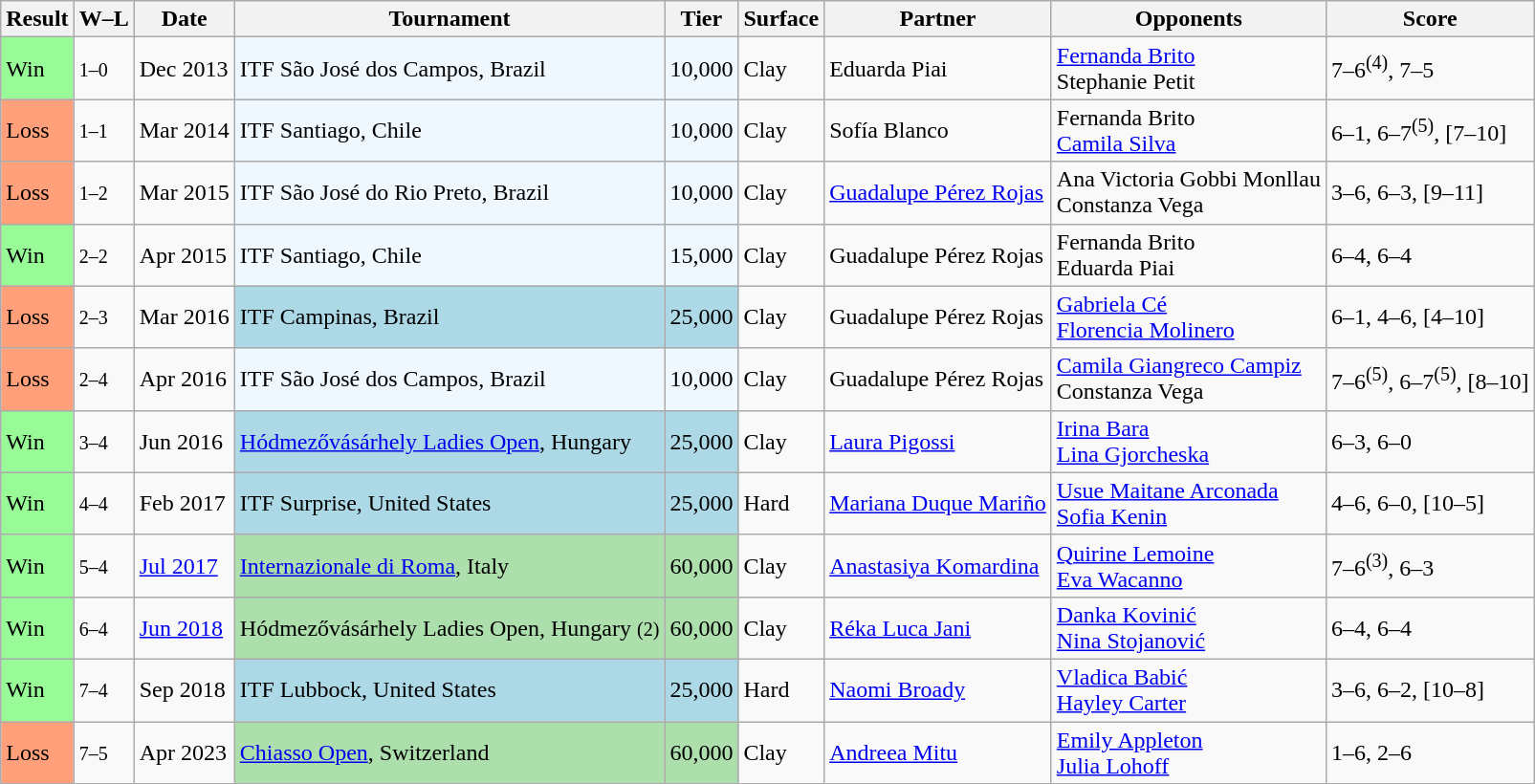<table class="sortable wikitable">
<tr>
<th>Result</th>
<th class=unsortable>W–L</th>
<th>Date</th>
<th>Tournament</th>
<th>Tier</th>
<th>Surface</th>
<th>Partner</th>
<th>Opponents</th>
<th class=unsortable>Score</th>
</tr>
<tr>
<td style="background:#98fb98;">Win</td>
<td><small>1–0</small></td>
<td>Dec 2013</td>
<td bgcolor=f0f8ff>ITF São José dos Campos, Brazil</td>
<td bgcolor=f0f8ff>10,000</td>
<td>Clay</td>
<td> Eduarda Piai</td>
<td> <a href='#'>Fernanda Brito</a> <br>  Stephanie Petit</td>
<td>7–6<sup>(4)</sup>, 7–5</td>
</tr>
<tr>
<td style="background:#ffa07a;">Loss</td>
<td><small>1–1</small></td>
<td>Mar 2014</td>
<td bgcolor=f0f8ff>ITF Santiago, Chile</td>
<td bgcolor=f0f8ff>10,000</td>
<td>Clay</td>
<td> Sofía Blanco</td>
<td> Fernanda Brito <br>  <a href='#'>Camila Silva</a></td>
<td>6–1, 6–7<sup>(5)</sup>, [7–10]</td>
</tr>
<tr>
<td style="background:#ffa07a;">Loss</td>
<td><small>1–2</small></td>
<td>Mar 2015</td>
<td bgcolor=f0f8ff>ITF São José do Rio Preto, Brazil</td>
<td bgcolor=f0f8ff>10,000</td>
<td>Clay</td>
<td> <a href='#'>Guadalupe Pérez Rojas</a></td>
<td> Ana Victoria Gobbi Monllau <br>  Constanza Vega</td>
<td>3–6, 6–3, [9–11]</td>
</tr>
<tr>
<td style="background:#98fb98;">Win</td>
<td><small>2–2</small></td>
<td>Apr 2015</td>
<td bgcolor=#f0f8ff>ITF Santiago, Chile</td>
<td bgcolor=#f0f8ff>15,000</td>
<td>Clay</td>
<td> Guadalupe Pérez Rojas</td>
<td> Fernanda Brito <br>  Eduarda Piai</td>
<td>6–4, 6–4</td>
</tr>
<tr>
<td style="background:#ffa07a;">Loss</td>
<td><small>2–3</small></td>
<td>Mar 2016</td>
<td bgcolor=lightblue>ITF Campinas, Brazil</td>
<td bgcolor=lightblue>25,000</td>
<td>Clay</td>
<td> Guadalupe Pérez Rojas</td>
<td> <a href='#'>Gabriela Cé</a> <br>  <a href='#'>Florencia Molinero</a></td>
<td>6–1, 4–6, [4–10]</td>
</tr>
<tr>
<td style="background:#ffa07a;">Loss</td>
<td><small>2–4</small></td>
<td>Apr 2016</td>
<td bgcolor=f0f8ff>ITF São José dos Campos, Brazil</td>
<td bgcolor=f0f8ff>10,000</td>
<td>Clay</td>
<td> Guadalupe Pérez Rojas</td>
<td> <a href='#'>Camila Giangreco Campiz</a> <br>  Constanza Vega</td>
<td>7–6<sup>(5)</sup>, 6–7<sup>(5)</sup>, [8–10]</td>
</tr>
<tr>
<td style="background:#98fb98;">Win</td>
<td><small>3–4</small></td>
<td>Jun 2016</td>
<td bgcolor=lightblue><a href='#'>Hódmezővásárhely Ladies Open</a>, Hungary</td>
<td bgcolor=lightblue>25,000</td>
<td>Clay</td>
<td> <a href='#'>Laura Pigossi</a></td>
<td> <a href='#'>Irina Bara</a> <br>  <a href='#'>Lina Gjorcheska</a></td>
<td>6–3, 6–0</td>
</tr>
<tr>
<td style="background:#98fb98;">Win</td>
<td><small>4–4</small></td>
<td>Feb 2017</td>
<td bgcolor=lightblue>ITF Surprise, United States</td>
<td bgcolor=lightblue>25,000</td>
<td>Hard</td>
<td> <a href='#'>Mariana Duque Mariño</a></td>
<td> <a href='#'>Usue Maitane Arconada</a> <br>  <a href='#'>Sofia Kenin</a></td>
<td>4–6, 6–0, [10–5]</td>
</tr>
<tr>
<td style="background:#98fb98;">Win</td>
<td><small>5–4</small></td>
<td><a href='#'>Jul 2017</a></td>
<td bgcolor=addfad><a href='#'>Internazionale di Roma</a>, Italy</td>
<td bgcolor=addfad>60,000</td>
<td>Clay</td>
<td> <a href='#'>Anastasiya Komardina</a></td>
<td> <a href='#'>Quirine Lemoine</a> <br>  <a href='#'>Eva Wacanno</a></td>
<td>7–6<sup>(3)</sup>, 6–3</td>
</tr>
<tr>
<td style="background:#98fb98;">Win</td>
<td><small>6–4</small></td>
<td><a href='#'>Jun 2018</a></td>
<td bgcolor=addfad>Hódmezővásárhely Ladies Open, Hungary <small>(2)</small></td>
<td bgcolor=addfad>60,000</td>
<td>Clay</td>
<td> <a href='#'>Réka Luca Jani</a></td>
<td> <a href='#'>Danka Kovinić</a> <br>  <a href='#'>Nina Stojanović</a></td>
<td>6–4, 6–4</td>
</tr>
<tr>
<td style="background:#98fb98;">Win</td>
<td><small>7–4</small></td>
<td>Sep 2018</td>
<td bgcolor=lightblue>ITF Lubbock, United States</td>
<td bgcolor=lightblue>25,000</td>
<td>Hard</td>
<td> <a href='#'>Naomi Broady</a></td>
<td> <a href='#'>Vladica Babić</a> <br>  <a href='#'>Hayley Carter</a></td>
<td>3–6, 6–2, [10–8]</td>
</tr>
<tr>
<td style="background:#ffa07a;">Loss</td>
<td><small>7–5</small></td>
<td>Apr 2023</td>
<td bgcolor=addfad><a href='#'>Chiasso Open</a>, Switzerland</td>
<td bgcolor=addfad>60,000</td>
<td>Clay</td>
<td> <a href='#'>Andreea Mitu</a></td>
<td> <a href='#'>Emily Appleton</a> <br>  <a href='#'>Julia Lohoff</a></td>
<td>1–6, 2–6</td>
</tr>
</table>
